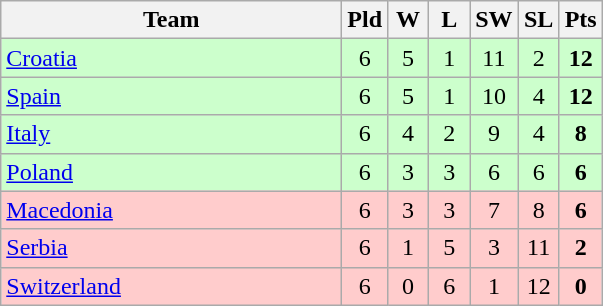<table class=wikitable style="text-align:center">
<tr>
<th width=220>Team</th>
<th width=20>Pld</th>
<th width=20>W</th>
<th width=20>L</th>
<th width=20>SW</th>
<th width=20>SL</th>
<th width=20>Pts</th>
</tr>
<tr style="background:#cfc;">
<td align=left> <a href='#'>Croatia</a></td>
<td>6</td>
<td>5</td>
<td>1</td>
<td>11</td>
<td>2</td>
<td><strong>12</strong></td>
</tr>
<tr style="background:#cfc;">
<td align=left> <a href='#'>Spain</a></td>
<td>6</td>
<td>5</td>
<td>1</td>
<td>10</td>
<td>4</td>
<td><strong>12</strong></td>
</tr>
<tr style="background:#cfc;">
<td align=left> <a href='#'>Italy</a></td>
<td>6</td>
<td>4</td>
<td>2</td>
<td>9</td>
<td>4</td>
<td><strong>8</strong></td>
</tr>
<tr style="background:#cfc;">
<td align=left> <a href='#'>Poland</a></td>
<td>6</td>
<td>3</td>
<td>3</td>
<td>6</td>
<td>6</td>
<td><strong>6</strong></td>
</tr>
<tr style="background:#fcc;">
<td align=left> <a href='#'>Macedonia</a></td>
<td>6</td>
<td>3</td>
<td>3</td>
<td>7</td>
<td>8</td>
<td><strong>6</strong></td>
</tr>
<tr style="background:#fcc;">
<td align=left> <a href='#'>Serbia</a></td>
<td>6</td>
<td>1</td>
<td>5</td>
<td>3</td>
<td>11</td>
<td><strong>2</strong></td>
</tr>
<tr style="background:#fcc;">
<td align=left> <a href='#'>Switzerland</a></td>
<td>6</td>
<td>0</td>
<td>6</td>
<td>1</td>
<td>12</td>
<td><strong>0</strong></td>
</tr>
</table>
